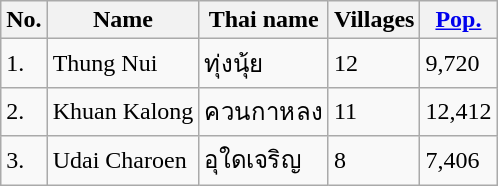<table class="wikitable">
<tr>
<th>No.</th>
<th>Name</th>
<th>Thai name</th>
<th>Villages</th>
<th><a href='#'>Pop.</a></th>
</tr>
<tr>
<td>1.</td>
<td>Thung Nui</td>
<td>ทุ่งนุ้ย</td>
<td>12</td>
<td>9,720</td>
</tr>
<tr>
<td>2.</td>
<td>Khuan Kalong</td>
<td>ควนกาหลง</td>
<td>11</td>
<td>12,412</td>
</tr>
<tr>
<td>3.</td>
<td>Udai Charoen</td>
<td>อุใดเจริญ</td>
<td>8</td>
<td>7,406</td>
</tr>
</table>
